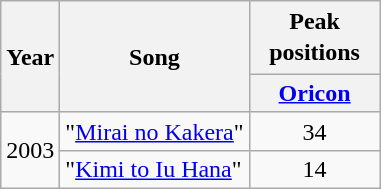<table class="wikitable">
<tr>
<th rowspan="2">Year</th>
<th rowspan="2">Song</th>
<th style="width:5em;line-height:1.3">Peak positions</th>
</tr>
<tr>
<th align="center"><a href='#'>Oricon</a></th>
</tr>
<tr>
<td rowspan="2">2003</td>
<td>"<a href='#'>Mirai no Kakera</a>"</td>
<td align="center">34</td>
</tr>
<tr>
<td>"<a href='#'>Kimi to Iu Hana</a>"</td>
<td align="center">14</td>
</tr>
</table>
